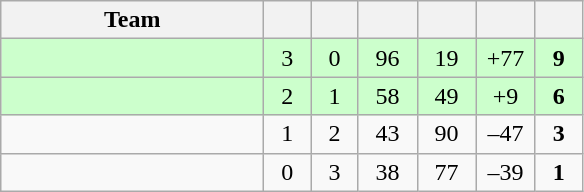<table class="wikitable" style="text-align:center;">
<tr>
<th style="width:10.5em;">Team</th>
<th style="width:1.5em;"></th>
<th style="width:1.5em;"></th>
<th style="width:2.0em;"></th>
<th style="width:2.0em;"></th>
<th style="width:2.0em;"></th>
<th style="width:1.5em;"></th>
</tr>
<tr bgcolor=#cfc>
<td align="left"></td>
<td>3</td>
<td>0</td>
<td>96</td>
<td>19</td>
<td>+77</td>
<td><strong>9</strong></td>
</tr>
<tr bgcolor=#cfc>
<td align="left"></td>
<td>2</td>
<td>1</td>
<td>58</td>
<td>49</td>
<td>+9</td>
<td><strong>6</strong></td>
</tr>
<tr>
<td align="left"></td>
<td>1</td>
<td>2</td>
<td>43</td>
<td>90</td>
<td>–47</td>
<td><strong>3</strong></td>
</tr>
<tr>
<td align="left"></td>
<td>0</td>
<td>3</td>
<td>38</td>
<td>77</td>
<td>–39</td>
<td><strong>1</strong></td>
</tr>
</table>
